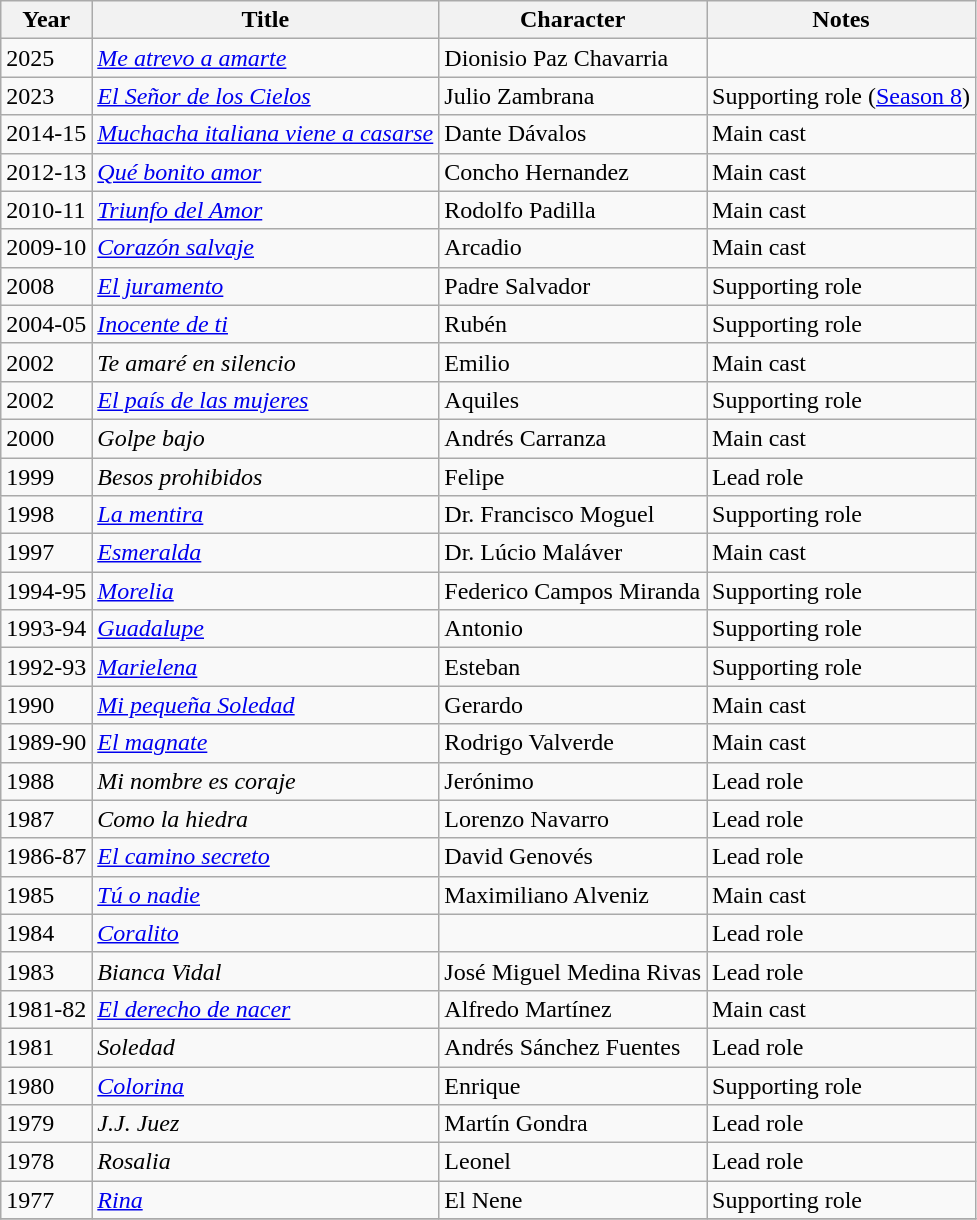<table class="wikitable">
<tr>
<th>Year</th>
<th>Title</th>
<th>Character</th>
<th>Notes</th>
</tr>
<tr>
<td>2025</td>
<td><em><a href='#'>Me atrevo a amarte</a></em></td>
<td>Dionisio Paz Chavarria</td>
<td></td>
</tr>
<tr>
<td>2023</td>
<td><em><a href='#'>El Señor de los Cielos</a></em></td>
<td>Julio Zambrana</td>
<td>Supporting role (<a href='#'>Season 8</a>)</td>
</tr>
<tr>
<td>2014-15</td>
<td><em><a href='#'>Muchacha italiana viene a casarse</a></em></td>
<td>Dante Dávalos</td>
<td>Main cast</td>
</tr>
<tr>
<td>2012-13</td>
<td><em><a href='#'>Qué bonito amor</a></em></td>
<td>Concho Hernandez</td>
<td>Main cast</td>
</tr>
<tr>
<td>2010-11</td>
<td><em><a href='#'>Triunfo del Amor</a></em></td>
<td>Rodolfo Padilla</td>
<td>Main cast</td>
</tr>
<tr>
<td>2009-10</td>
<td><em><a href='#'>Corazón salvaje</a></em></td>
<td>Arcadio</td>
<td>Main cast</td>
</tr>
<tr>
<td>2008</td>
<td><em><a href='#'>El juramento</a></em></td>
<td>Padre Salvador</td>
<td>Supporting role</td>
</tr>
<tr>
<td>2004-05</td>
<td><em><a href='#'>Inocente de ti</a></em></td>
<td>Rubén</td>
<td>Supporting role</td>
</tr>
<tr>
<td>2002</td>
<td><em>Te amaré en silencio</em></td>
<td>Emilio</td>
<td>Main cast</td>
</tr>
<tr>
<td>2002</td>
<td><em><a href='#'>El país de las mujeres</a></em></td>
<td>Aquiles</td>
<td>Supporting role</td>
</tr>
<tr>
<td>2000</td>
<td><em>Golpe bajo</em></td>
<td>Andrés Carranza</td>
<td>Main cast</td>
</tr>
<tr>
<td>1999</td>
<td><em>Besos prohibidos</em></td>
<td>Felipe</td>
<td>Lead role</td>
</tr>
<tr>
<td>1998</td>
<td><em><a href='#'>La mentira</a></em></td>
<td>Dr. Francisco Moguel</td>
<td>Supporting role</td>
</tr>
<tr>
<td>1997</td>
<td><em><a href='#'>Esmeralda</a></em></td>
<td>Dr. Lúcio Maláver</td>
<td>Main cast</td>
</tr>
<tr>
<td>1994-95</td>
<td><em><a href='#'>Morelia</a></em></td>
<td>Federico Campos Miranda</td>
<td>Supporting role</td>
</tr>
<tr>
<td>1993-94</td>
<td><em><a href='#'>Guadalupe</a></em></td>
<td>Antonio</td>
<td>Supporting role</td>
</tr>
<tr>
<td>1992-93</td>
<td><em><a href='#'>Marielena</a></em></td>
<td>Esteban</td>
<td>Supporting role</td>
</tr>
<tr>
<td>1990</td>
<td><em><a href='#'>Mi pequeña Soledad</a></em></td>
<td>Gerardo</td>
<td>Main cast</td>
</tr>
<tr>
<td>1989-90</td>
<td><em><a href='#'>El magnate</a></em></td>
<td>Rodrigo Valverde</td>
<td>Main cast</td>
</tr>
<tr>
<td>1988</td>
<td><em>Mi nombre es coraje</em></td>
<td>Jerónimo</td>
<td>Lead role</td>
</tr>
<tr>
<td>1987</td>
<td><em>Como la hiedra</em></td>
<td>Lorenzo Navarro</td>
<td>Lead role</td>
</tr>
<tr>
<td>1986-87</td>
<td><em><a href='#'>El camino secreto</a></em></td>
<td>David Genovés</td>
<td>Lead role</td>
</tr>
<tr>
<td>1985</td>
<td><em><a href='#'>Tú o nadie</a></em></td>
<td>Maximiliano Alveniz</td>
<td>Main cast</td>
</tr>
<tr>
<td>1984</td>
<td><em><a href='#'>Coralito</a></em></td>
<td></td>
<td>Lead role</td>
</tr>
<tr>
<td>1983</td>
<td><em>Bianca Vidal</em></td>
<td>José Miguel Medina Rivas</td>
<td>Lead role</td>
</tr>
<tr>
<td>1981-82</td>
<td><em><a href='#'>El derecho de nacer</a></em></td>
<td>Alfredo Martínez</td>
<td>Main cast</td>
</tr>
<tr>
<td>1981</td>
<td><em>Soledad</em></td>
<td>Andrés Sánchez Fuentes</td>
<td>Lead role</td>
</tr>
<tr>
<td>1980</td>
<td><em><a href='#'>Colorina</a></em></td>
<td>Enrique</td>
<td>Supporting role</td>
</tr>
<tr>
<td>1979</td>
<td><em>J.J. Juez</em></td>
<td>Martín Gondra</td>
<td>Lead role</td>
</tr>
<tr>
<td>1978</td>
<td><em>Rosalia</em></td>
<td>Leonel</td>
<td>Lead role</td>
</tr>
<tr>
<td>1977</td>
<td><em><a href='#'>Rina</a></em></td>
<td>El Nene</td>
<td>Supporting role</td>
</tr>
<tr>
</tr>
</table>
